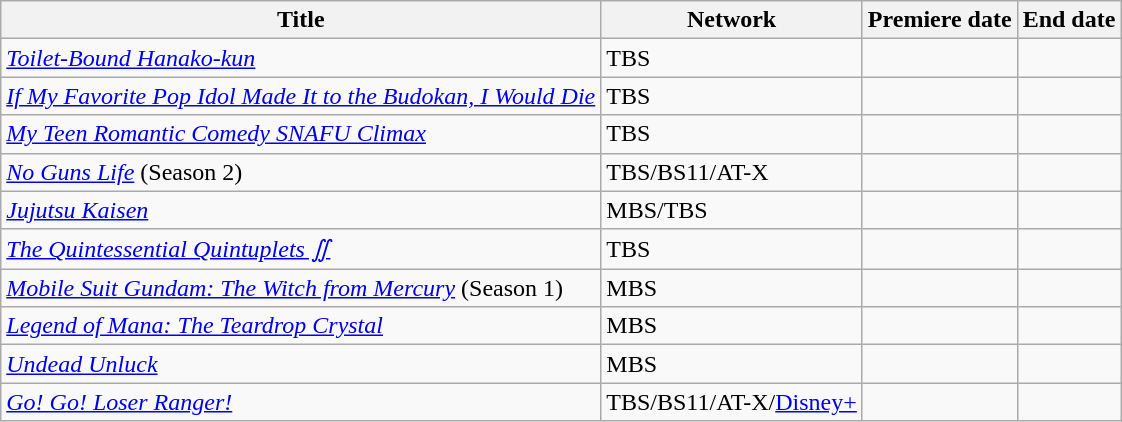<table class="wikitable sortable">
<tr>
<th>Title</th>
<th>Network</th>
<th>Premiere date</th>
<th>End date</th>
</tr>
<tr>
<td><em><a href='#'>Toilet-Bound Hanako-kun</a></em></td>
<td>TBS</td>
<td></td>
<td></td>
</tr>
<tr>
<td><em><a href='#'>If My Favorite Pop Idol Made It to the Budokan, I Would Die</a></em></td>
<td>TBS</td>
<td></td>
<td></td>
</tr>
<tr>
<td><em><a href='#'>My Teen Romantic Comedy SNAFU Climax</a></em></td>
<td>TBS</td>
<td></td>
<td></td>
</tr>
<tr>
<td><em><a href='#'>No Guns Life</a></em> (Season 2)</td>
<td>TBS/BS11/AT-X</td>
<td></td>
<td></td>
</tr>
<tr>
<td><em><a href='#'>Jujutsu Kaisen</a></em></td>
<td>MBS/TBS</td>
<td></td>
<td></td>
</tr>
<tr>
<td><em><a href='#'>The Quintessential Quintuplets ∬</a></em></td>
<td>TBS</td>
<td></td>
<td></td>
</tr>
<tr>
<td><em><a href='#'>Mobile Suit Gundam: The Witch from Mercury</a></em> (Season 1)</td>
<td>MBS</td>
<td></td>
<td></td>
</tr>
<tr>
<td><em><a href='#'>Legend of Mana: The Teardrop Crystal</a></em></td>
<td>MBS</td>
<td></td>
<td></td>
</tr>
<tr>
<td><em><a href='#'>Undead Unluck</a></em></td>
<td>MBS</td>
<td></td>
<td></td>
</tr>
<tr>
<td><em><a href='#'>Go! Go! Loser Ranger!</a></em></td>
<td>TBS/BS11/AT-X/<a href='#'>Disney+</a></td>
<td></td>
</tr>
</table>
